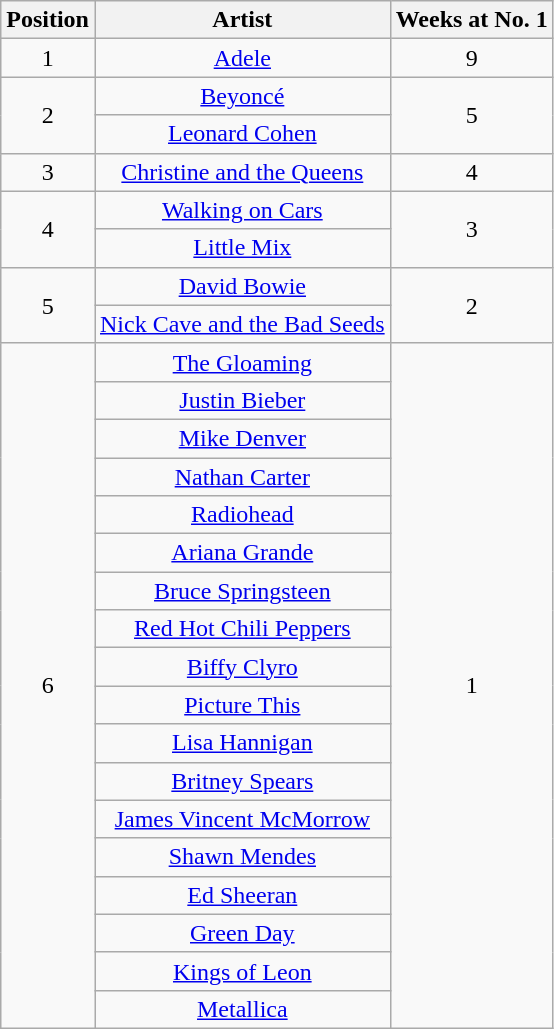<table class="wikitable">
<tr>
<th style="text-align: center;">Position</th>
<th style="text-align: center;">Artist</th>
<th style="text-align: center;">Weeks at No. 1</th>
</tr>
<tr>
<td style="text-align: center;">1</td>
<td style="text-align: center;"><a href='#'>Adele</a></td>
<td style="text-align: center;">9</td>
</tr>
<tr>
<td style="text-align: center;" rowspan=2>2</td>
<td style="text-align: center;"><a href='#'>Beyoncé</a></td>
<td style="text-align: center;" rowspan=2>5</td>
</tr>
<tr>
<td style="text-align: center;"><a href='#'>Leonard Cohen</a></td>
</tr>
<tr>
<td style="text-align: center;">3</td>
<td style="text-align: center;"><a href='#'>Christine and the Queens</a></td>
<td style="text-align: center;">4</td>
</tr>
<tr>
<td style="text-align: center;" rowspan=2>4</td>
<td style="text-align: center;"><a href='#'>Walking on Cars</a></td>
<td style="text-align: center;" rowspan=2>3</td>
</tr>
<tr>
<td style="text-align: center;"><a href='#'>Little Mix</a></td>
</tr>
<tr>
<td style="text-align: center;" rowspan=2>5</td>
<td style="text-align: center;"><a href='#'>David Bowie</a></td>
<td style="text-align: center;" rowspan=2>2</td>
</tr>
<tr>
<td style="text-align: center;"><a href='#'>Nick Cave and the Bad Seeds</a></td>
</tr>
<tr>
<td style="text-align: center;" rowspan=18>6</td>
<td style="text-align: center;"><a href='#'>The Gloaming</a></td>
<td style="text-align: center;" rowspan=18>1</td>
</tr>
<tr>
<td style="text-align: center;"><a href='#'>Justin Bieber</a></td>
</tr>
<tr>
<td style="text-align: center;"><a href='#'>Mike Denver</a></td>
</tr>
<tr>
<td style="text-align: center;"><a href='#'>Nathan Carter</a></td>
</tr>
<tr>
<td style="text-align: center;"><a href='#'>Radiohead</a></td>
</tr>
<tr>
<td style="text-align: center;"><a href='#'>Ariana Grande</a></td>
</tr>
<tr>
<td style="text-align: center;"><a href='#'>Bruce Springsteen</a></td>
</tr>
<tr>
<td style="text-align: center;"><a href='#'>Red Hot Chili Peppers</a></td>
</tr>
<tr>
<td style="text-align: center;"><a href='#'>Biffy Clyro</a></td>
</tr>
<tr>
<td style="text-align: center;"><a href='#'>Picture This</a></td>
</tr>
<tr>
<td style="text-align: center;"><a href='#'>Lisa Hannigan</a></td>
</tr>
<tr>
<td style="text-align: center;"><a href='#'>Britney Spears</a></td>
</tr>
<tr>
<td style="text-align: center;"><a href='#'>James Vincent McMorrow</a></td>
</tr>
<tr>
<td style="text-align: center;"><a href='#'>Shawn Mendes</a></td>
</tr>
<tr>
<td style="text-align: center;"><a href='#'>Ed Sheeran</a></td>
</tr>
<tr>
<td style="text-align: center;"><a href='#'>Green Day</a></td>
</tr>
<tr>
<td style="text-align: center;"><a href='#'>Kings of Leon</a></td>
</tr>
<tr>
<td style="text-align: center;"><a href='#'>Metallica</a></td>
</tr>
</table>
